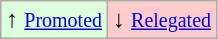<table class="wikitable" align="center">
<tr>
<td style="background:#ddffdd">↑ <small><a href='#'>Promoted</a></small></td>
<td style="background:#ffcccc">↓ <small><a href='#'>Relegated</a></small></td>
</tr>
</table>
